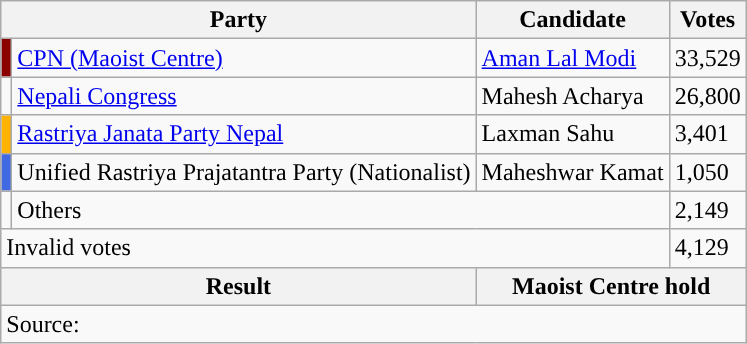<table class="wikitable">
<tr>
<th colspan="2">Party</th>
<th>Candidate</th>
<th>Votes</th>
</tr>
<tr>
<td style="background-color:darkred"></td>
<td><a href='#'>CPN (Maoist Centre)</a></td>
<td><a href='#'>Aman Lal Modi</a></td>
<td>33,529</td>
</tr>
<tr>
<td style="background-color:"></td>
<td><a href='#'>Nepali Congress</a></td>
<td>Mahesh Acharya</td>
<td>26,800</td>
</tr>
<tr>
<td style="background-color:#ffb300"></td>
<td><a href='#'>Rastriya Janata Party Nepal</a></td>
<td>Laxman Sahu</td>
<td>3,401</td>
</tr>
<tr>
<td style="background-color:royalblue"></td>
<td>Unified Rastriya Prajatantra Party (Nationalist)</td>
<td>Maheshwar Kamat</td>
<td>1,050</td>
</tr>
<tr>
<td></td>
<td colspan="2">Others</td>
<td>2,149</td>
</tr>
<tr>
<td colspan="3">Invalid votes</td>
<td>4,129</td>
</tr>
<tr>
<th colspan="2">Result</th>
<th colspan="2">Maoist Centre hold</th>
</tr>
<tr>
<td colspan="4">Source: </td>
</tr>
</table>
